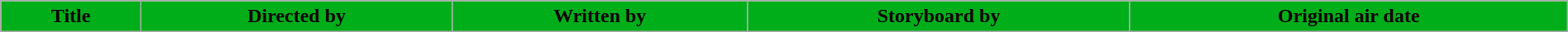<table class="wikitable plainrowheaders" style="margin: auto; width: 100%">
<tr>
<th ! style="background:#00AE1A; color:#100; text-align:center;">Title</th>
<th ! style="background:#00AE1A; color:#100; text-align:center;">Directed by</th>
<th ! style="background:#00AE1A; color:#100; text-align:center;">Written by</th>
<th ! style="background:#00AE1A; color:#100; text-align:center;">Storyboard by</th>
<th ! style="background:#00AE1A; color:#100; text-align:center;">Original air date<br></th>
</tr>
</table>
